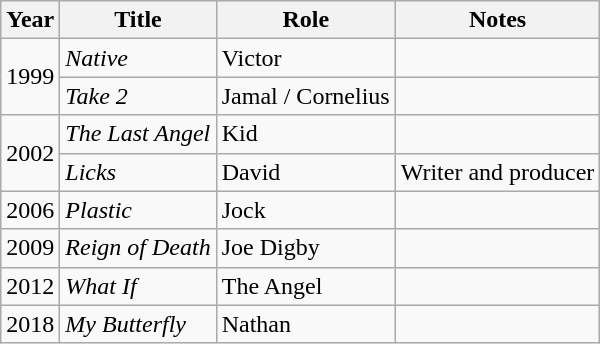<table class = "wikitable sortable">
<tr>
<th>Year</th>
<th>Title</th>
<th>Role</th>
<th class = "unsortable">Notes</th>
</tr>
<tr>
<td rowspan=2>1999</td>
<td><em>Native</em></td>
<td>Victor</td>
<td></td>
</tr>
<tr>
<td><em>Take 2</em></td>
<td>Jamal / Cornelius</td>
<td></td>
</tr>
<tr>
<td rowspan=2>2002</td>
<td><em>The Last Angel</em></td>
<td>Kid</td>
<td></td>
</tr>
<tr>
<td><em>Licks</em></td>
<td>David</td>
<td>Writer and producer</td>
</tr>
<tr>
<td>2006</td>
<td><em>Plastic</em></td>
<td>Jock</td>
<td></td>
</tr>
<tr>
<td>2009</td>
<td><em>Reign of Death</em></td>
<td>Joe Digby</td>
<td></td>
</tr>
<tr>
<td>2012</td>
<td><em>What If</em></td>
<td>The Angel</td>
<td></td>
</tr>
<tr>
<td>2018</td>
<td><em>My Butterfly</em></td>
<td>Nathan</td>
<td></td>
</tr>
</table>
